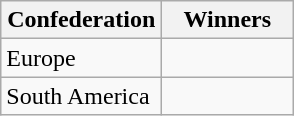<table class="wikitable sortable">
<tr>
<th width=100px>Confederation</th>
<th width=80px>Winners</th>
</tr>
<tr>
<td>Europe</td>
<td></td>
</tr>
<tr>
<td>South America</td>
<td></td>
</tr>
</table>
